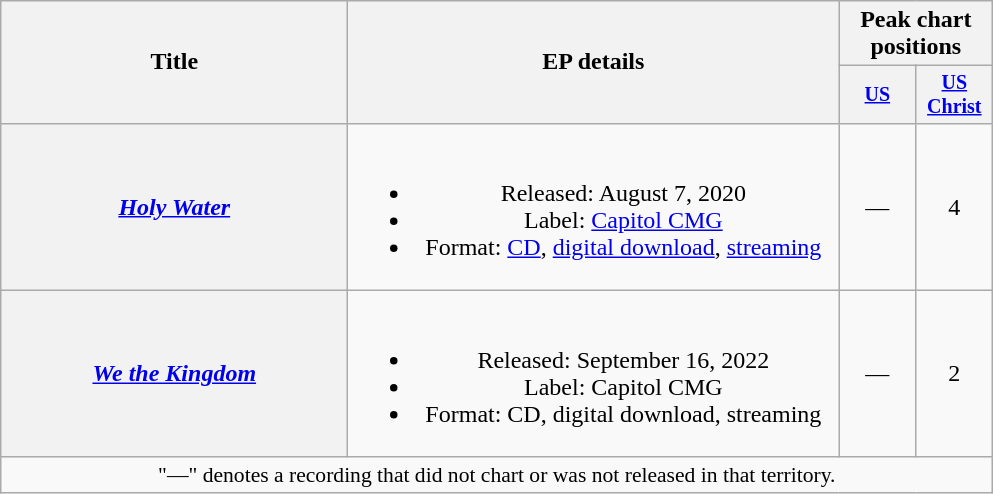<table class="wikitable plainrowheaders" style="text-align:center;">
<tr>
<th scope="col" rowspan="2" style="width:14em;">Title</th>
<th scope="col" rowspan="2" style="width:20em;">EP details</th>
<th colspan="2">Peak chart positions</th>
</tr>
<tr style="font-size:smaller;">
<th width="45"><a href='#'>US</a><br></th>
<th width="45"><a href='#'>US<br>Christ</a><br></th>
</tr>
<tr>
<th scope="row"><em><a href='#'>Holy Water</a></em></th>
<td><br><ul><li>Released: August 7, 2020</li><li>Label: <a href='#'>Capitol CMG</a></li><li>Format: <a href='#'>CD</a>, <a href='#'>digital download</a>, <a href='#'>streaming</a></li></ul></td>
<td>—</td>
<td>4</td>
</tr>
<tr>
<th scope="row"><em><a href='#'>We the Kingdom</a></em></th>
<td><br><ul><li>Released: September 16, 2022</li><li>Label: Capitol CMG</li><li>Format: CD, digital download, streaming</li></ul></td>
<td>—</td>
<td>2</td>
</tr>
<tr>
<td colspan="4" style="font-size:90%">"—" denotes a recording that did not chart or was not released in that territory.</td>
</tr>
</table>
